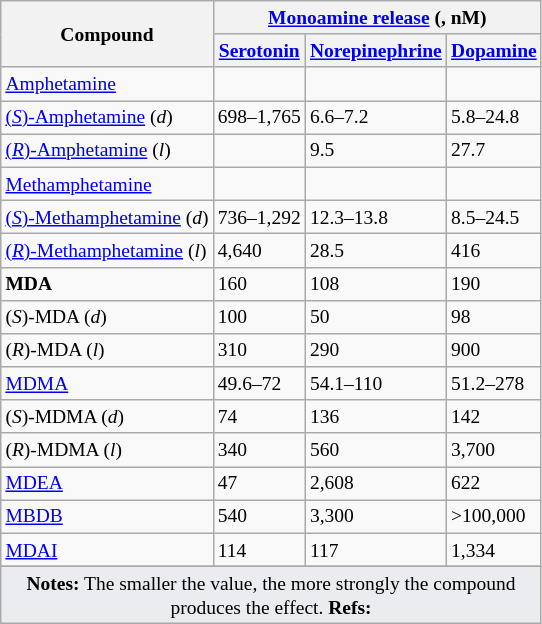<table class="wikitable" style="font-size:small;">
<tr>
<th rowspan="2">Compound</th>
<th colspan="3"><a href='#'>Monoamine release</a> (, nM)</th>
</tr>
<tr>
<th><a href='#'>Serotonin</a></th>
<th><a href='#'>Norepinephrine</a></th>
<th><a href='#'>Dopamine</a></th>
</tr>
<tr>
<td><a href='#'>Amphetamine</a></td>
<td></td>
<td></td>
<td></td>
</tr>
<tr>
<td><a href='#'>(<em>S</em>)-Amphetamine</a> (<em>d</em>)</td>
<td>698–1,765</td>
<td>6.6–7.2</td>
<td>5.8–24.8</td>
</tr>
<tr>
<td><a href='#'>(<em>R</em>)-Amphetamine</a> (<em>l</em>)</td>
<td></td>
<td>9.5</td>
<td>27.7</td>
</tr>
<tr>
<td><a href='#'>Methamphetamine</a></td>
<td></td>
<td></td>
<td></td>
</tr>
<tr>
<td><a href='#'>(<em>S</em>)-Methamphetamine</a> (<em>d</em>)</td>
<td>736–1,292</td>
<td>12.3–13.8</td>
<td>8.5–24.5</td>
</tr>
<tr>
<td><a href='#'>(<em>R</em>)-Methamphetamine</a> (<em>l</em>)</td>
<td>4,640</td>
<td>28.5</td>
<td>416</td>
</tr>
<tr>
<td><strong>MDA</strong></td>
<td>160</td>
<td>108</td>
<td>190</td>
</tr>
<tr>
<td>(<em>S</em>)-MDA (<em>d</em>)</td>
<td>100</td>
<td>50</td>
<td>98</td>
</tr>
<tr>
<td>(<em>R</em>)-MDA (<em>l</em>)</td>
<td>310</td>
<td>290</td>
<td>900</td>
</tr>
<tr>
<td><a href='#'>MDMA</a></td>
<td>49.6–72</td>
<td>54.1–110</td>
<td>51.2–278</td>
</tr>
<tr>
<td>(<em>S</em>)-MDMA (<em>d</em>)</td>
<td>74</td>
<td>136</td>
<td>142</td>
</tr>
<tr>
<td>(<em>R</em>)-MDMA (<em>l</em>)</td>
<td>340</td>
<td>560</td>
<td>3,700</td>
</tr>
<tr>
<td><a href='#'>MDEA</a></td>
<td>47</td>
<td>2,608</td>
<td>622</td>
</tr>
<tr>
<td><a href='#'>MBDB</a></td>
<td>540</td>
<td>3,300</td>
<td>>100,000</td>
</tr>
<tr>
<td><a href='#'>MDAI</a></td>
<td>114</td>
<td>117</td>
<td>1,334</td>
</tr>
<tr>
</tr>
<tr class="sortbottom">
<td colspan="4" style="width: 1px; background-color:#eaecf0; text-align: center;"><strong>Notes:</strong> The smaller the value, the more strongly the compound produces the effect. <strong>Refs:</strong> </td>
</tr>
</table>
